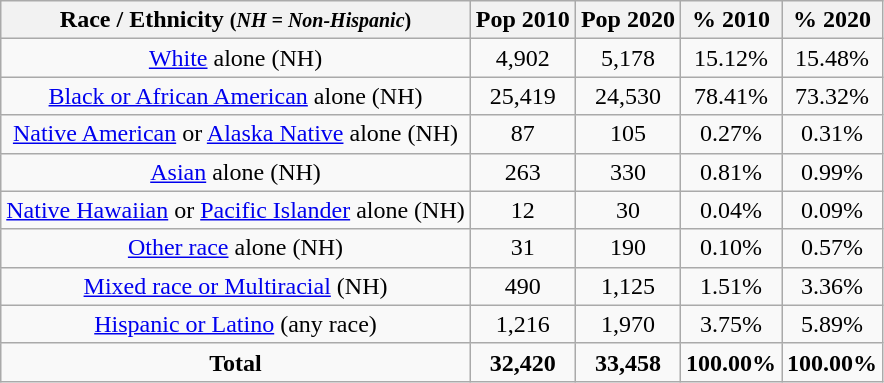<table class="wikitable" style="text-align:center;">
<tr>
<th>Race / Ethnicity <small>(<em>NH = Non-Hispanic</em>)</small></th>
<th>Pop 2010</th>
<th>Pop 2020</th>
<th>% 2010</th>
<th>% 2020</th>
</tr>
<tr>
<td><a href='#'>White</a> alone (NH)</td>
<td>4,902</td>
<td>5,178</td>
<td>15.12%</td>
<td>15.48%</td>
</tr>
<tr>
<td><a href='#'>Black or African American</a> alone (NH)</td>
<td>25,419</td>
<td>24,530</td>
<td>78.41%</td>
<td>73.32%</td>
</tr>
<tr>
<td><a href='#'>Native American</a> or <a href='#'>Alaska Native</a> alone (NH)</td>
<td>87</td>
<td>105</td>
<td>0.27%</td>
<td>0.31%</td>
</tr>
<tr>
<td><a href='#'>Asian</a> alone (NH)</td>
<td>263</td>
<td>330</td>
<td>0.81%</td>
<td>0.99%</td>
</tr>
<tr>
<td><a href='#'>Native Hawaiian</a> or <a href='#'>Pacific Islander</a> alone (NH)</td>
<td>12</td>
<td>30</td>
<td>0.04%</td>
<td>0.09%</td>
</tr>
<tr>
<td><a href='#'>Other race</a> alone (NH)</td>
<td>31</td>
<td>190</td>
<td>0.10%</td>
<td>0.57%</td>
</tr>
<tr>
<td><a href='#'>Mixed race or Multiracial</a> (NH)</td>
<td>490</td>
<td>1,125</td>
<td>1.51%</td>
<td>3.36%</td>
</tr>
<tr>
<td><a href='#'>Hispanic or Latino</a> (any race)</td>
<td>1,216</td>
<td>1,970</td>
<td>3.75%</td>
<td>5.89%</td>
</tr>
<tr>
<td><strong>Total</strong></td>
<td><strong>32,420</strong></td>
<td><strong>33,458</strong></td>
<td><strong>100.00%</strong></td>
<td><strong>100.00%</strong></td>
</tr>
</table>
